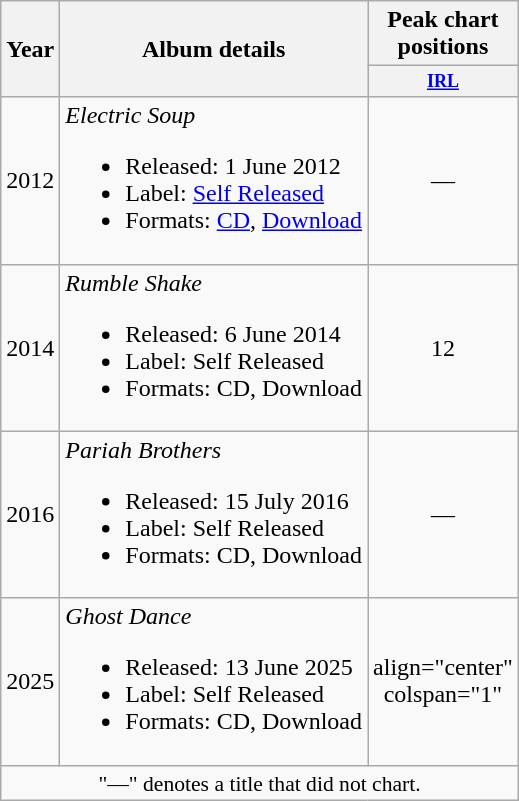<table class="wikitable" style=text-align:center;>
<tr>
<th rowspan="2">Year</th>
<th rowspan="2">Album details</th>
<th>Peak chart positions</th>
</tr>
<tr>
<th style="width:4em;font-size:75%"><a href='#'>IRL</a><br></th>
</tr>
<tr>
<td>2012</td>
<td align="left"><em>Electric Soup</em><br><ul><li>Released: 1 June 2012</li><li>Label: <a href='#'>Self Released</a></li><li>Formats: <a href='#'>CD</a>, <a href='#'>Download</a></li></ul></td>
<td>—</td>
</tr>
<tr>
<td>2014</td>
<td align="left"><em>Rumble Shake</em><br><ul><li>Released: 6 June 2014</li><li>Label: Self Released</li><li>Formats: CD, Download</li></ul></td>
<td>12</td>
</tr>
<tr>
<td>2016</td>
<td align="left"><em>Pariah Brothers</em><br><ul><li>Released: 15 July 2016</li><li>Label: Self Released</li><li>Formats: CD, Download</li></ul></td>
<td>—</td>
</tr>
<tr>
<td>2025</td>
<td align="left"><em>Ghost Dance</em><br><ul><li>Released: 13 June 2025</li><li>Label: Self Released</li><li>Formats: CD, Download</li></ul></td>
<td>align="center" colspan="1" </td>
</tr>
<tr>
<td colspan="3" style="font-size:90%">"—" denotes a title that did not chart.</td>
</tr>
</table>
